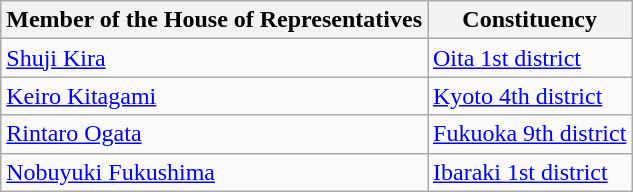<table class="wikitable">
<tr>
<th>Member of the House of Representatives</th>
<th>Constituency</th>
</tr>
<tr>
<td><a href='#'>Shuji Kira</a></td>
<td><a href='#'>Oita 1st district</a></td>
</tr>
<tr>
<td><a href='#'>Keiro Kitagami</a></td>
<td><a href='#'>Kyoto 4th district</a></td>
</tr>
<tr>
<td><a href='#'>Rintaro Ogata</a></td>
<td><a href='#'>Fukuoka 9th district</a></td>
</tr>
<tr>
<td><a href='#'>Nobuyuki Fukushima</a></td>
<td><a href='#'>Ibaraki 1st district</a></td>
</tr>
</table>
